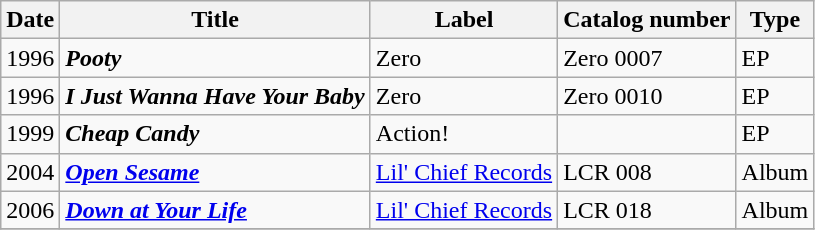<table class="wikitable">
<tr>
<th>Date</th>
<th>Title</th>
<th>Label</th>
<th>Catalog number</th>
<th>Type</th>
</tr>
<tr>
<td>1996</td>
<td><strong><em>Pooty</em></strong></td>
<td>Zero</td>
<td>Zero 0007</td>
<td>EP</td>
</tr>
<tr>
<td>1996</td>
<td><strong><em>I Just Wanna Have Your Baby</em></strong></td>
<td>Zero</td>
<td>Zero 0010</td>
<td>EP</td>
</tr>
<tr>
<td>1999</td>
<td><strong><em>Cheap Candy</em></strong></td>
<td>Action!</td>
<td></td>
<td>EP</td>
</tr>
<tr>
<td>2004</td>
<td><strong><em><a href='#'>Open Sesame</a></em></strong></td>
<td><a href='#'>Lil' Chief Records</a></td>
<td>LCR 008</td>
<td>Album</td>
</tr>
<tr>
<td>2006</td>
<td><strong><em><a href='#'>Down at Your Life</a></em></strong></td>
<td><a href='#'>Lil' Chief Records</a></td>
<td>LCR 018</td>
<td>Album</td>
</tr>
<tr>
</tr>
</table>
